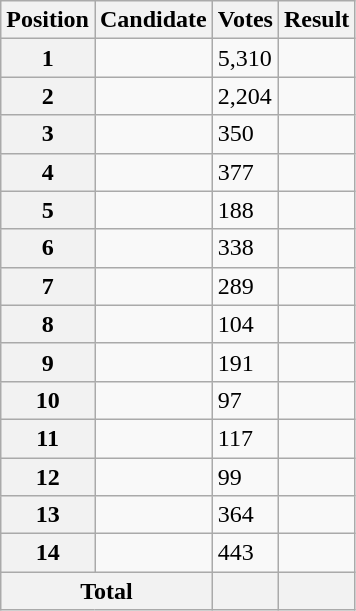<table class="wikitable sortable col3right">
<tr>
<th scope="col">Position</th>
<th scope="col">Candidate</th>
<th scope="col">Votes</th>
<th scope="col">Result</th>
</tr>
<tr>
<th scope="row">1</th>
<td></td>
<td>5,310</td>
<td></td>
</tr>
<tr>
<th scope="row">2</th>
<td></td>
<td>2,204</td>
<td></td>
</tr>
<tr>
<th scope="row">3</th>
<td></td>
<td>350</td>
<td></td>
</tr>
<tr>
<th scope="row">4</th>
<td></td>
<td>377</td>
<td></td>
</tr>
<tr>
<th scope="row">5</th>
<td></td>
<td>188</td>
<td></td>
</tr>
<tr>
<th scope="row">6</th>
<td></td>
<td>338</td>
<td></td>
</tr>
<tr>
<th scope="row">7</th>
<td></td>
<td>289</td>
<td></td>
</tr>
<tr>
<th scope="row">8</th>
<td></td>
<td>104</td>
<td></td>
</tr>
<tr>
<th scope="row">9</th>
<td></td>
<td>191</td>
<td></td>
</tr>
<tr>
<th scope="row">10</th>
<td></td>
<td>97</td>
<td></td>
</tr>
<tr>
<th scope="row">11</th>
<td></td>
<td>117</td>
<td></td>
</tr>
<tr>
<th scope="row">12</th>
<td></td>
<td>99</td>
<td></td>
</tr>
<tr>
<th scope="row">13</th>
<td></td>
<td>364</td>
<td></td>
</tr>
<tr>
<th scope="row">14</th>
<td></td>
<td>443</td>
<td></td>
</tr>
<tr class="sortbottom">
<th scope="row" colspan="2">Total</th>
<th></th>
<th></th>
</tr>
</table>
